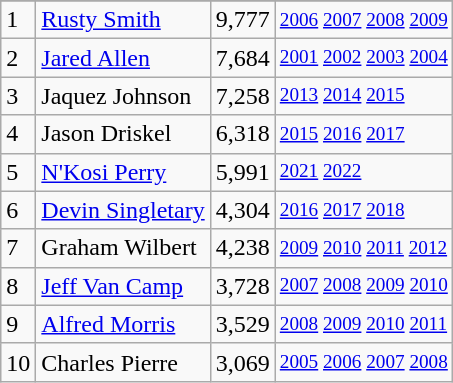<table class="wikitable">
<tr>
</tr>
<tr>
<td>1</td>
<td><a href='#'>Rusty Smith</a></td>
<td><abbr>9,777</abbr></td>
<td style="font-size:80%;"><a href='#'>2006</a> <a href='#'>2007</a> <a href='#'>2008</a> <a href='#'>2009</a></td>
</tr>
<tr>
<td>2</td>
<td><a href='#'>Jared Allen</a></td>
<td><abbr>7,684</abbr></td>
<td style="font-size:80%;"><a href='#'>2001</a> <a href='#'>2002</a> <a href='#'>2003</a> <a href='#'>2004</a></td>
</tr>
<tr>
<td>3</td>
<td>Jaquez Johnson</td>
<td><abbr>7,258</abbr></td>
<td style="font-size:80%;"><a href='#'>2013</a> <a href='#'>2014</a> <a href='#'>2015</a></td>
</tr>
<tr>
<td>4</td>
<td>Jason Driskel</td>
<td><abbr>6,318</abbr></td>
<td style="font-size:80%;"><a href='#'>2015</a> <a href='#'>2016</a> <a href='#'>2017</a></td>
</tr>
<tr>
<td>5</td>
<td><a href='#'>N'Kosi Perry</a></td>
<td><abbr>5,991</abbr></td>
<td style="font-size:80%;"><a href='#'>2021</a> <a href='#'>2022</a></td>
</tr>
<tr>
<td>6</td>
<td><a href='#'>Devin Singletary</a></td>
<td><abbr>4,304</abbr></td>
<td style="font-size:80%;"><a href='#'>2016</a> <a href='#'>2017</a> <a href='#'>2018</a></td>
</tr>
<tr>
<td>7</td>
<td>Graham Wilbert</td>
<td><abbr>4,238</abbr></td>
<td style="font-size:80%;"><a href='#'>2009</a> <a href='#'>2010</a> <a href='#'>2011</a> <a href='#'>2012</a></td>
</tr>
<tr>
<td>8</td>
<td><a href='#'>Jeff Van Camp</a></td>
<td><abbr>3,728</abbr></td>
<td style="font-size:80%;"><a href='#'>2007</a> <a href='#'>2008</a> <a href='#'>2009</a> <a href='#'>2010</a></td>
</tr>
<tr>
<td>9</td>
<td><a href='#'>Alfred Morris</a></td>
<td><abbr>3,529</abbr></td>
<td style="font-size:80%;"><a href='#'>2008</a> <a href='#'>2009</a> <a href='#'>2010</a> <a href='#'>2011</a></td>
</tr>
<tr>
<td>10</td>
<td>Charles Pierre</td>
<td><abbr>3,069</abbr></td>
<td style="font-size:80%;"><a href='#'>2005</a> <a href='#'>2006</a> <a href='#'>2007</a> <a href='#'>2008</a></td>
</tr>
</table>
